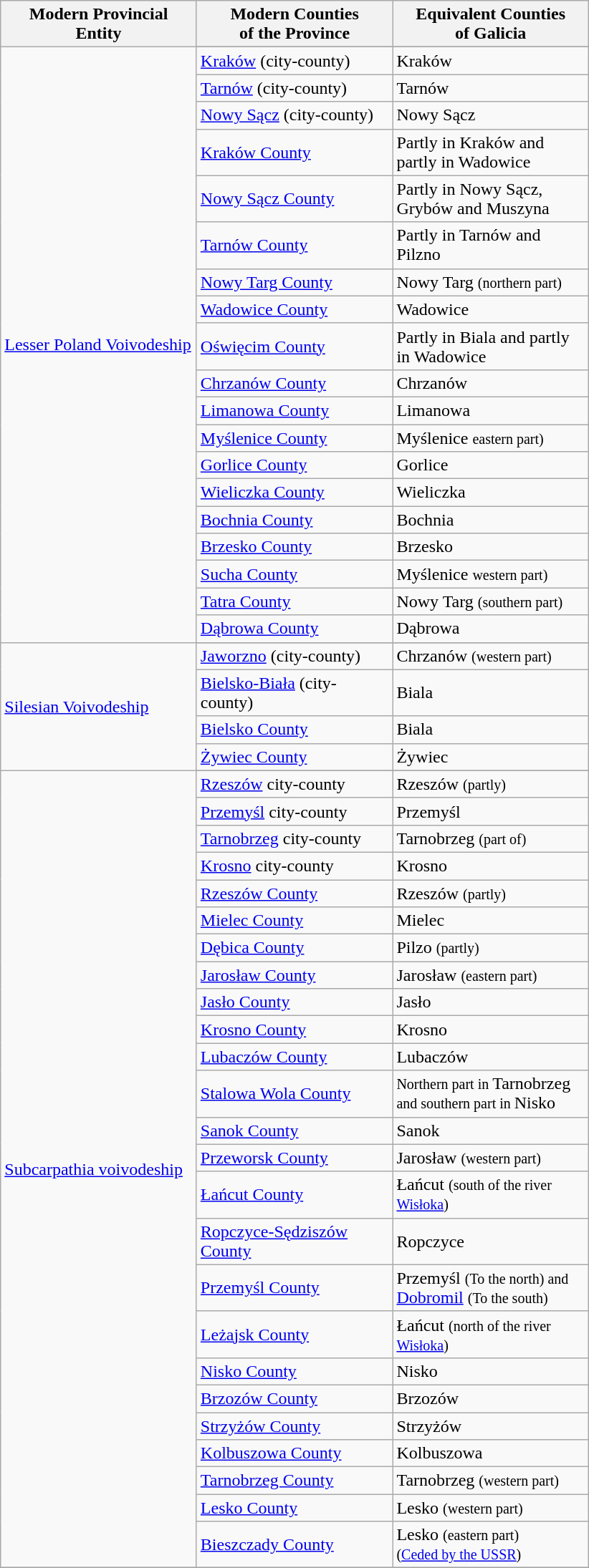<table class="wikitable">
<tr>
<th style="width:175px">Modern Provincial Entity</th>
<th style="width:175px">Modern Counties <br>of the Province</th>
<th style="width:175px">Equivalent Counties<br>of Galicia</th>
</tr>
<tr>
<td rowspan="20"><a href='#'>Lesser Poland Voivodeship</a></td>
</tr>
<tr>
<td><a href='#'>Kraków</a> (city-county)</td>
<td>Kraków</td>
</tr>
<tr>
<td><a href='#'>Tarnów</a> (city-county)</td>
<td>Tarnów</td>
</tr>
<tr>
<td><a href='#'>Nowy Sącz</a> (city-county)</td>
<td>Nowy Sącz</td>
</tr>
<tr>
<td><a href='#'>Kraków County</a></td>
<td>Partly in Kraków and partly in Wadowice</td>
</tr>
<tr>
<td><a href='#'>Nowy Sącz County</a></td>
<td>Partly in Nowy Sącz, Grybów and Muszyna</td>
</tr>
<tr>
<td><a href='#'>Tarnów County</a></td>
<td>Partly in Tarnów and Pilzno</td>
</tr>
<tr>
<td><a href='#'>Nowy Targ County</a></td>
<td>Nowy Targ <small>(northern part)</small></td>
</tr>
<tr>
<td><a href='#'>Wadowice County</a></td>
<td>Wadowice</td>
</tr>
<tr>
<td><a href='#'>Oświęcim County</a></td>
<td>Partly in Biala and partly in Wadowice</td>
</tr>
<tr>
<td><a href='#'>Chrzanów County</a></td>
<td>Chrzanów</td>
</tr>
<tr>
<td><a href='#'>Limanowa County</a></td>
<td>Limanowa</td>
</tr>
<tr>
<td><a href='#'>Myślenice County</a></td>
<td>Myślenice <small>eastern part)</small></td>
</tr>
<tr>
<td><a href='#'>Gorlice County</a></td>
<td>Gorlice</td>
</tr>
<tr>
<td><a href='#'>Wieliczka County</a></td>
<td>Wieliczka</td>
</tr>
<tr>
<td><a href='#'>Bochnia County</a></td>
<td>Bochnia</td>
</tr>
<tr>
<td><a href='#'>Brzesko County</a></td>
<td>Brzesko</td>
</tr>
<tr>
<td><a href='#'>Sucha County</a></td>
<td>Myślenice <small>western part)</small></td>
</tr>
<tr>
<td><a href='#'>Tatra County</a></td>
<td>Nowy Targ <small>(southern part)</small></td>
</tr>
<tr>
<td><a href='#'>Dąbrowa County</a></td>
<td>Dąbrowa</td>
</tr>
<tr>
<td rowspan="5"><a href='#'>Silesian Voivodeship</a></td>
</tr>
<tr>
<td><a href='#'>Jaworzno</a> (city-county)</td>
<td>Chrzanów <small>(western part)</small></td>
</tr>
<tr>
<td><a href='#'>Bielsko-Biała</a> (city-county)</td>
<td>Biala</td>
</tr>
<tr>
<td><a href='#'>Bielsko County</a></td>
<td>Biala</td>
</tr>
<tr>
<td><a href='#'>Żywiec County</a></td>
<td>Żywiec</td>
</tr>
<tr>
<td rowspan="26"><a href='#'>Subcarpathia voivodeship</a></td>
</tr>
<tr>
<td><a href='#'>Rzeszów</a> city-county</td>
<td>Rzeszów <small>(partly)</small></td>
</tr>
<tr>
<td><a href='#'>Przemyśl</a> city-county</td>
<td>Przemyśl</td>
</tr>
<tr>
<td><a href='#'>Tarnobrzeg</a> city-county</td>
<td>Tarnobrzeg <small>(part of)</small></td>
</tr>
<tr>
<td><a href='#'>Krosno</a> city-county</td>
<td>Krosno</td>
</tr>
<tr>
<td><a href='#'>Rzeszów County</a></td>
<td>Rzeszów <small>(partly)</small></td>
</tr>
<tr>
<td><a href='#'>Mielec County</a></td>
<td>Mielec</td>
</tr>
<tr>
<td><a href='#'>Dębica County</a></td>
<td>Pilzo <small>(partly)</small></td>
</tr>
<tr>
<td><a href='#'>Jarosław County</a></td>
<td>Jarosław <small>(eastern part)</small></td>
</tr>
<tr>
<td><a href='#'>Jasło County</a></td>
<td>Jasło</td>
</tr>
<tr>
<td><a href='#'>Krosno County</a></td>
<td>Krosno</td>
</tr>
<tr>
<td><a href='#'>Lubaczów County</a></td>
<td>Lubaczów</td>
</tr>
<tr>
<td><a href='#'>Stalowa Wola County</a></td>
<td><small>Northern part in </small>Tarnobrzeg<br><small>and southern part in </small>Nisko</td>
</tr>
<tr>
<td><a href='#'>Sanok County</a></td>
<td>Sanok</td>
</tr>
<tr>
<td><a href='#'>Przeworsk County</a></td>
<td>Jarosław <small>(western part)</small></td>
</tr>
<tr>
<td><a href='#'>Łańcut County</a></td>
<td>Łańcut <small>(south of the river <a href='#'>Wisłoka</a>)</small></td>
</tr>
<tr>
<td><a href='#'>Ropczyce-Sędziszów County</a></td>
<td>Ropczyce</td>
</tr>
<tr>
<td><a href='#'>Przemyśl County</a></td>
<td>Przemyśl <small>(To the north) and</small><br><a href='#'>Dobromil</a> <small>(To the south)</small></td>
</tr>
<tr>
<td><a href='#'>Leżajsk County</a></td>
<td>Łańcut <small>(north of the river <a href='#'>Wisłoka</a>)</small></td>
</tr>
<tr>
<td><a href='#'>Nisko County</a></td>
<td>Nisko</td>
</tr>
<tr>
<td><a href='#'>Brzozów County</a></td>
<td>Brzozów</td>
</tr>
<tr>
<td><a href='#'>Strzyżów County</a></td>
<td>Strzyżów</td>
</tr>
<tr>
<td><a href='#'>Kolbuszowa County</a></td>
<td>Kolbuszowa</td>
</tr>
<tr>
<td><a href='#'>Tarnobrzeg County</a></td>
<td>Tarnobrzeg <small>(western part)</small></td>
</tr>
<tr>
<td><a href='#'>Lesko County</a></td>
<td>Lesko <small>(western part)</small></td>
</tr>
<tr>
<td><a href='#'>Bieszczady County</a></td>
<td>Lesko <small>(eastern part)</small><br><small>(<a href='#'>Ceded by the USSR</a>)</small></td>
</tr>
<tr>
</tr>
</table>
